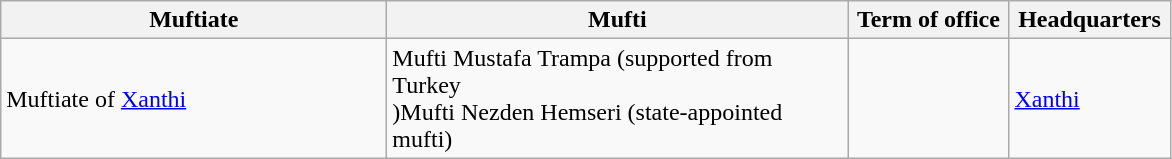<table class=wikitable>
<tr>
<th scope="row" width="250">Muftiate</th>
<th scope="row" width="300">Mufti</th>
<th scope="row" width="100">Term of office</th>
<th scope="row" width="100">Headquarters</th>
</tr>
<tr>
<td>Muftiate of <a href='#'>Xanthi</a></td>
<td>Mufti Mustafa Trampa (supported from Turkey<br>)Mufti Nezden Hemseri  (state-appointed mufti)</td>
<td><br></td>
<td><a href='#'>Xanthi</a></td>
</tr>
</table>
